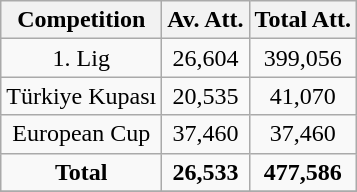<table class="wikitable" style="text-align: center">
<tr>
<th>Competition</th>
<th>Av. Att.</th>
<th>Total Att.</th>
</tr>
<tr>
<td>1. Lig</td>
<td>26,604</td>
<td>399,056</td>
</tr>
<tr>
<td>Türkiye Kupası</td>
<td>20,535</td>
<td>41,070</td>
</tr>
<tr>
<td>European Cup</td>
<td>37,460</td>
<td>37,460</td>
</tr>
<tr>
<td><strong>Total</strong></td>
<td><strong>26,533</strong></td>
<td><strong>477,586</strong></td>
</tr>
<tr>
</tr>
</table>
